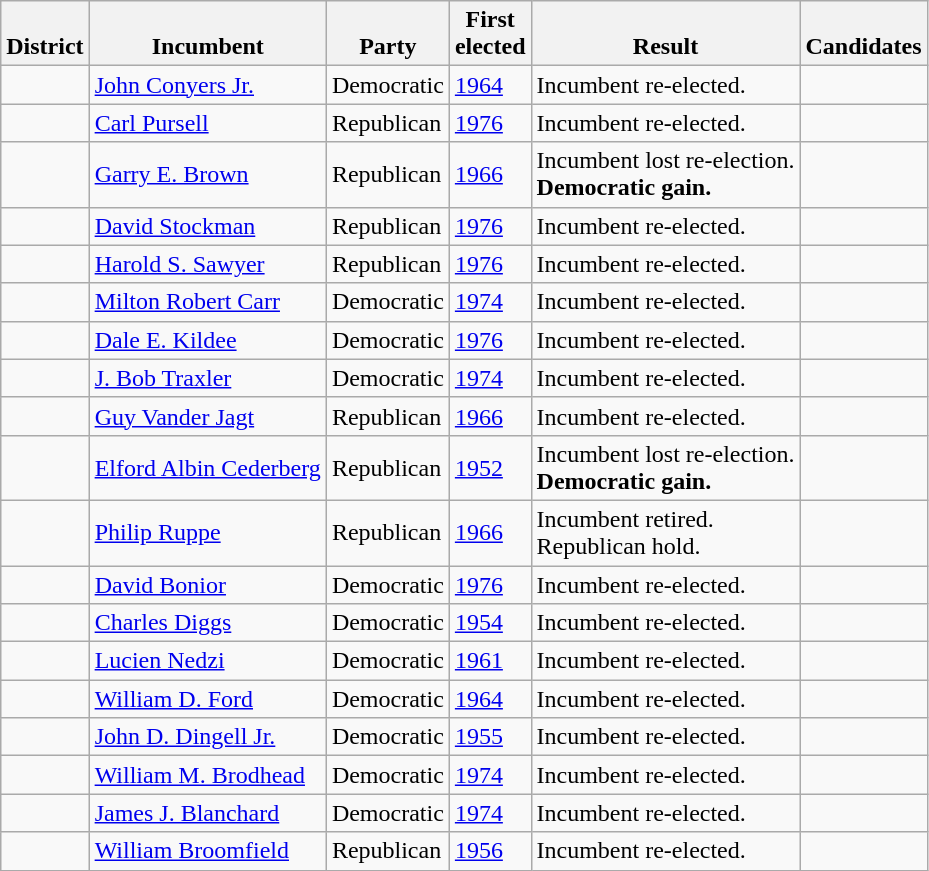<table class=wikitable>
<tr valign=bottom>
<th>District</th>
<th>Incumbent</th>
<th>Party</th>
<th>First<br>elected</th>
<th>Result</th>
<th>Candidates</th>
</tr>
<tr>
<td></td>
<td><a href='#'>John Conyers Jr.</a></td>
<td>Democratic</td>
<td><a href='#'>1964</a></td>
<td>Incumbent re-elected.</td>
<td nowrap></td>
</tr>
<tr>
<td></td>
<td><a href='#'>Carl Pursell</a></td>
<td>Republican</td>
<td><a href='#'>1976</a></td>
<td>Incumbent re-elected.</td>
<td nowrap></td>
</tr>
<tr>
<td></td>
<td><a href='#'>Garry E. Brown</a></td>
<td>Republican</td>
<td><a href='#'>1966</a></td>
<td>Incumbent lost re-election.<br><strong>Democratic gain.</strong></td>
<td nowrap></td>
</tr>
<tr>
<td></td>
<td><a href='#'>David Stockman</a></td>
<td>Republican</td>
<td><a href='#'>1976</a></td>
<td>Incumbent re-elected.</td>
<td nowrap></td>
</tr>
<tr>
<td></td>
<td><a href='#'>Harold S. Sawyer</a></td>
<td>Republican</td>
<td><a href='#'>1976</a></td>
<td>Incumbent re-elected.</td>
<td nowrap></td>
</tr>
<tr>
<td></td>
<td><a href='#'>Milton Robert Carr</a></td>
<td>Democratic</td>
<td><a href='#'>1974</a></td>
<td>Incumbent re-elected.</td>
<td nowrap></td>
</tr>
<tr>
<td></td>
<td><a href='#'>Dale E. Kildee</a></td>
<td>Democratic</td>
<td><a href='#'>1976</a></td>
<td>Incumbent re-elected.</td>
<td nowrap></td>
</tr>
<tr>
<td></td>
<td><a href='#'>J. Bob Traxler</a></td>
<td>Democratic</td>
<td><a href='#'>1974</a></td>
<td>Incumbent re-elected.</td>
<td nowrap></td>
</tr>
<tr>
<td></td>
<td><a href='#'>Guy Vander Jagt</a></td>
<td>Republican</td>
<td><a href='#'>1966</a></td>
<td>Incumbent re-elected.</td>
<td nowrap></td>
</tr>
<tr>
<td></td>
<td><a href='#'>Elford Albin Cederberg</a></td>
<td>Republican</td>
<td><a href='#'>1952</a></td>
<td>Incumbent lost re-election.<br><strong>Democratic gain.</strong></td>
<td nowrap></td>
</tr>
<tr>
<td></td>
<td><a href='#'>Philip Ruppe</a></td>
<td>Republican</td>
<td><a href='#'>1966</a></td>
<td>Incumbent retired.<br>Republican hold.</td>
<td nowrap></td>
</tr>
<tr>
<td></td>
<td><a href='#'>David Bonior</a></td>
<td>Democratic</td>
<td><a href='#'>1976</a></td>
<td>Incumbent re-elected.</td>
<td nowrap></td>
</tr>
<tr>
<td></td>
<td><a href='#'>Charles Diggs</a></td>
<td>Democratic</td>
<td><a href='#'>1954</a></td>
<td>Incumbent re-elected.</td>
<td nowrap></td>
</tr>
<tr>
<td></td>
<td><a href='#'>Lucien Nedzi</a></td>
<td>Democratic</td>
<td><a href='#'>1961</a></td>
<td>Incumbent re-elected.</td>
<td nowrap></td>
</tr>
<tr>
<td></td>
<td><a href='#'>William D. Ford</a></td>
<td>Democratic</td>
<td><a href='#'>1964</a></td>
<td>Incumbent re-elected.</td>
<td nowrap></td>
</tr>
<tr>
<td></td>
<td><a href='#'>John D. Dingell Jr.</a></td>
<td>Democratic</td>
<td><a href='#'>1955 </a></td>
<td>Incumbent re-elected.</td>
<td nowrap></td>
</tr>
<tr>
<td></td>
<td><a href='#'>William M. Brodhead</a></td>
<td>Democratic</td>
<td><a href='#'>1974</a></td>
<td>Incumbent re-elected.</td>
<td nowrap></td>
</tr>
<tr>
<td></td>
<td><a href='#'>James J. Blanchard</a></td>
<td>Democratic</td>
<td><a href='#'>1974</a></td>
<td>Incumbent re-elected.</td>
<td nowrap></td>
</tr>
<tr>
<td></td>
<td><a href='#'>William Broomfield</a></td>
<td>Republican</td>
<td><a href='#'>1956</a></td>
<td>Incumbent re-elected.</td>
<td nowrap></td>
</tr>
</table>
